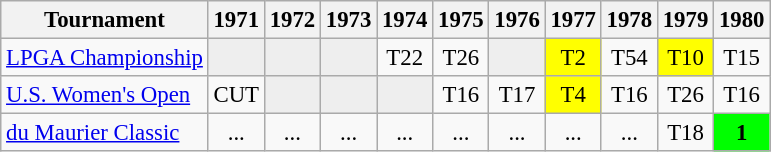<table class="wikitable" style="font-size:95%;text-align:center;">
<tr>
<th>Tournament</th>
<th>1971</th>
<th>1972</th>
<th>1973</th>
<th>1974</th>
<th>1975</th>
<th>1976</th>
<th>1977</th>
<th>1978</th>
<th>1979</th>
<th>1980</th>
</tr>
<tr>
<td align=left><a href='#'>LPGA Championship</a></td>
<td style="background:#eeeeee;"></td>
<td style="background:#eeeeee;"></td>
<td style="background:#eeeeee;"></td>
<td>T22</td>
<td>T26</td>
<td style="background:#eeeeee;"></td>
<td style="background:yellow;">T2</td>
<td>T54</td>
<td style="background:yellow;">T10</td>
<td>T15</td>
</tr>
<tr>
<td align=left><a href='#'>U.S. Women's Open</a></td>
<td>CUT</td>
<td style="background:#eeeeee;"></td>
<td style="background:#eeeeee;"></td>
<td style="background:#eeeeee;"></td>
<td>T16</td>
<td>T17</td>
<td style="background:yellow;">T4</td>
<td>T16</td>
<td>T26</td>
<td>T16</td>
</tr>
<tr>
<td align=left><a href='#'>du Maurier Classic</a></td>
<td>...</td>
<td>...</td>
<td>...</td>
<td>...</td>
<td>...</td>
<td>...</td>
<td>...</td>
<td>...</td>
<td>T18</td>
<td style="background:lime;"><strong>1</strong></td>
</tr>
</table>
